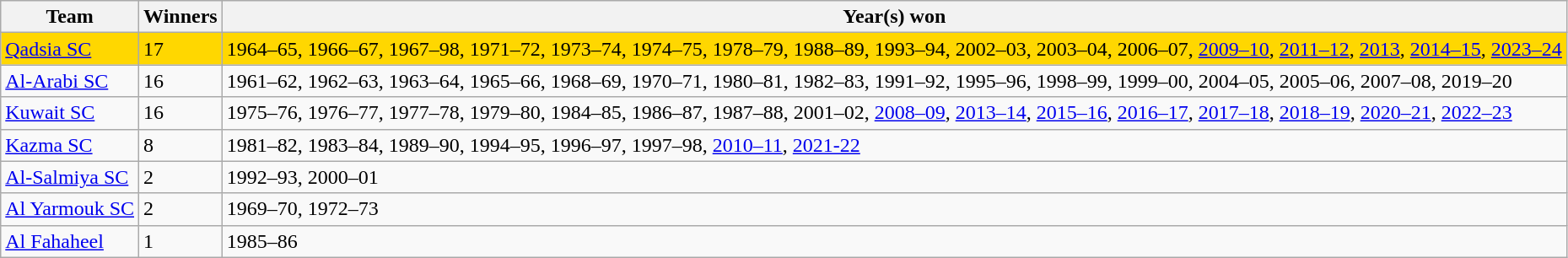<table class="wikitable">
<tr>
<th>Team</th>
<th>Winners</th>
<th>Year(s) won</th>
</tr>
<tr ! style="background:gold;">
<td><a href='#'>Qadsia SC</a></td>
<td>17</td>
<td>1964–65, 1966–67, 1967–98, 1971–72, 1973–74, 1974–75, 1978–79, 1988–89, 1993–94, 2002–03, 2003–04, 2006–07, <a href='#'>2009–10</a>, <a href='#'>2011–12</a>, <a href='#'>2013</a>, <a href='#'>2014–15</a>, <a href='#'>2023–24</a></td>
</tr>
<tr>
<td><a href='#'>Al-Arabi SC</a></td>
<td>16</td>
<td>1961–62, 1962–63, 1963–64, 1965–66, 1968–69, 1970–71, 1980–81, 1982–83, 1991–92, 1995–96, 1998–99, 1999–00, 2004–05, 2005–06, 2007–08, 2019–20</td>
</tr>
<tr>
<td><a href='#'>Kuwait SC</a></td>
<td>16</td>
<td>1975–76, 1976–77, 1977–78, 1979–80, 1984–85, 1986–87, 1987–88, 2001–02, <a href='#'>2008–09</a>, <a href='#'>2013–14</a>, <a href='#'>2015–16</a>, <a href='#'>2016–17</a>, <a href='#'>2017–18</a>, <a href='#'>2018–19</a>, <a href='#'>2020–21</a>, <a href='#'>2022–23</a></td>
</tr>
<tr>
<td><a href='#'>Kazma SC</a></td>
<td>8</td>
<td>1981–82, 1983–84, 1989–90, 1994–95, 1996–97, 1997–98, <a href='#'>2010–11</a>, <a href='#'>2021-22</a></td>
</tr>
<tr>
<td><a href='#'>Al-Salmiya SC</a></td>
<td>2</td>
<td>1992–93, 2000–01</td>
</tr>
<tr>
<td><a href='#'>Al Yarmouk SC</a></td>
<td>2</td>
<td>1969–70, 1972–73</td>
</tr>
<tr>
<td><a href='#'>Al Fahaheel</a></td>
<td>1</td>
<td>1985–86</td>
</tr>
</table>
